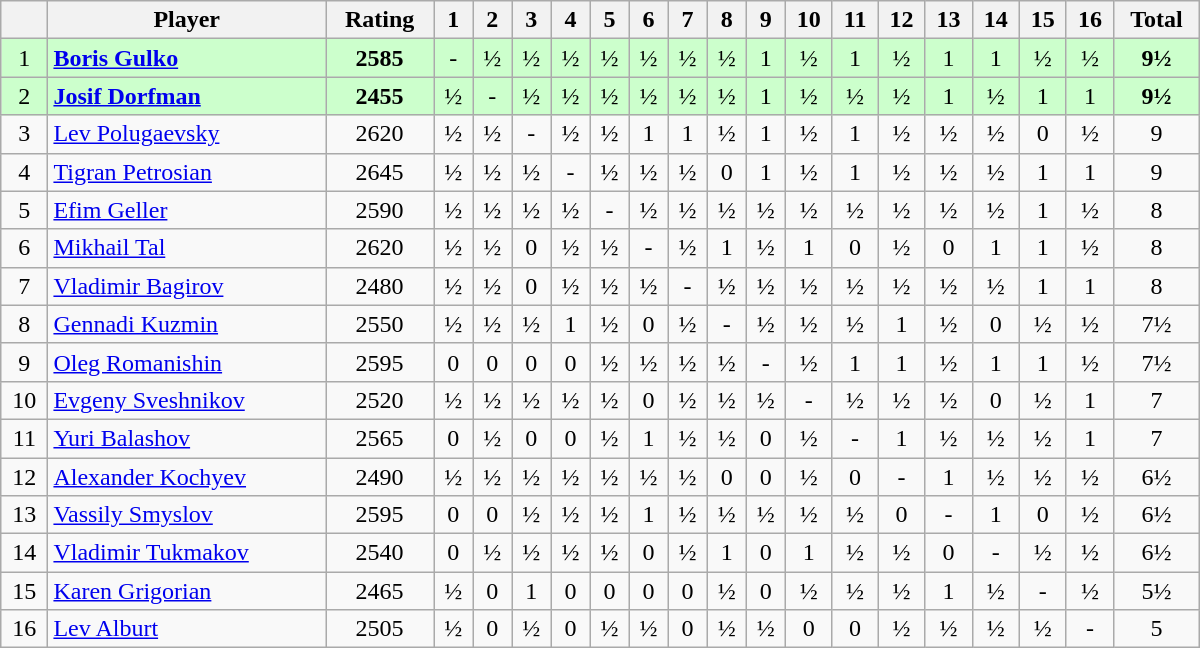<table class="wikitable" border="1" width="800px">
<tr>
<th></th>
<th>Player</th>
<th>Rating</th>
<th>1</th>
<th>2</th>
<th>3</th>
<th>4</th>
<th>5</th>
<th>6</th>
<th>7</th>
<th>8</th>
<th>9</th>
<th>10</th>
<th>11</th>
<th>12</th>
<th>13</th>
<th>14</th>
<th>15</th>
<th>16</th>
<th>Total</th>
</tr>
<tr align=center style="background:#ccffcc;">
<td>1</td>
<td align=left> <strong><a href='#'>Boris Gulko</a></strong></td>
<td><strong>2585</strong></td>
<td>-</td>
<td>½</td>
<td>½</td>
<td>½</td>
<td>½</td>
<td>½</td>
<td>½</td>
<td>½</td>
<td>1</td>
<td>½</td>
<td>1</td>
<td>½</td>
<td>1</td>
<td>1</td>
<td>½</td>
<td>½</td>
<td align=center><strong>9½</strong></td>
</tr>
<tr align=center style="background:#ccffcc;">
<td>2</td>
<td align=left> <strong><a href='#'>Josif Dorfman</a></strong></td>
<td><strong>2455</strong></td>
<td>½</td>
<td>-</td>
<td>½</td>
<td>½</td>
<td>½</td>
<td>½</td>
<td>½</td>
<td>½</td>
<td>1</td>
<td>½</td>
<td>½</td>
<td>½</td>
<td>1</td>
<td>½</td>
<td>1</td>
<td>1</td>
<td align=center><strong>9½</strong></td>
</tr>
<tr align=center>
<td>3</td>
<td align=left> <a href='#'>Lev Polugaevsky</a></td>
<td>2620</td>
<td>½</td>
<td>½</td>
<td>-</td>
<td>½</td>
<td>½</td>
<td>1</td>
<td>1</td>
<td>½</td>
<td>1</td>
<td>½</td>
<td>1</td>
<td>½</td>
<td>½</td>
<td>½</td>
<td>0</td>
<td>½</td>
<td align=center>9</td>
</tr>
<tr align=center>
<td>4</td>
<td align=left> <a href='#'>Tigran Petrosian</a></td>
<td>2645</td>
<td>½</td>
<td>½</td>
<td>½</td>
<td>-</td>
<td>½</td>
<td>½</td>
<td>½</td>
<td>0</td>
<td>1</td>
<td>½</td>
<td>1</td>
<td>½</td>
<td>½</td>
<td>½</td>
<td>1</td>
<td>1</td>
<td align=center>9</td>
</tr>
<tr align=center>
<td>5</td>
<td align=left> <a href='#'>Efim Geller</a></td>
<td>2590</td>
<td>½</td>
<td>½</td>
<td>½</td>
<td>½</td>
<td>-</td>
<td>½</td>
<td>½</td>
<td>½</td>
<td>½</td>
<td>½</td>
<td>½</td>
<td>½</td>
<td>½</td>
<td>½</td>
<td>1</td>
<td>½</td>
<td align=center>8</td>
</tr>
<tr align=center>
<td>6</td>
<td align=left> <a href='#'>Mikhail Tal</a></td>
<td>2620</td>
<td>½</td>
<td>½</td>
<td>0</td>
<td>½</td>
<td>½</td>
<td>-</td>
<td>½</td>
<td>1</td>
<td>½</td>
<td>1</td>
<td>0</td>
<td>½</td>
<td>0</td>
<td>1</td>
<td>1</td>
<td>½</td>
<td align=center>8</td>
</tr>
<tr align=center>
<td>7</td>
<td align=left> <a href='#'>Vladimir Bagirov</a></td>
<td>2480</td>
<td>½</td>
<td>½</td>
<td>0</td>
<td>½</td>
<td>½</td>
<td>½</td>
<td>-</td>
<td>½</td>
<td>½</td>
<td>½</td>
<td>½</td>
<td>½</td>
<td>½</td>
<td>½</td>
<td>1</td>
<td>1</td>
<td align=center>8</td>
</tr>
<tr align=center>
<td>8</td>
<td align=left> <a href='#'>Gennadi Kuzmin</a></td>
<td>2550</td>
<td>½</td>
<td>½</td>
<td>½</td>
<td>1</td>
<td>½</td>
<td>0</td>
<td>½</td>
<td>-</td>
<td>½</td>
<td>½</td>
<td>½</td>
<td>1</td>
<td>½</td>
<td>0</td>
<td>½</td>
<td>½</td>
<td align=center>7½</td>
</tr>
<tr align=center>
<td>9</td>
<td align=left> <a href='#'>Oleg Romanishin</a></td>
<td>2595</td>
<td>0</td>
<td>0</td>
<td>0</td>
<td>0</td>
<td>½</td>
<td>½</td>
<td>½</td>
<td>½</td>
<td>-</td>
<td>½</td>
<td>1</td>
<td>1</td>
<td>½</td>
<td>1</td>
<td>1</td>
<td>½</td>
<td align=center>7½</td>
</tr>
<tr align=center>
<td>10</td>
<td align=left> <a href='#'>Evgeny Sveshnikov</a></td>
<td>2520</td>
<td>½</td>
<td>½</td>
<td>½</td>
<td>½</td>
<td>½</td>
<td>0</td>
<td>½</td>
<td>½</td>
<td>½</td>
<td>-</td>
<td>½</td>
<td>½</td>
<td>½</td>
<td>0</td>
<td>½</td>
<td>1</td>
<td align=center>7</td>
</tr>
<tr align=center>
<td>11</td>
<td align=left> <a href='#'>Yuri Balashov</a></td>
<td>2565</td>
<td>0</td>
<td>½</td>
<td>0</td>
<td>0</td>
<td>½</td>
<td>1</td>
<td>½</td>
<td>½</td>
<td>0</td>
<td>½</td>
<td>-</td>
<td>1</td>
<td>½</td>
<td>½</td>
<td>½</td>
<td>1</td>
<td align=center>7</td>
</tr>
<tr align=center>
<td>12</td>
<td align=left> <a href='#'>Alexander Kochyev</a></td>
<td>2490</td>
<td>½</td>
<td>½</td>
<td>½</td>
<td>½</td>
<td>½</td>
<td>½</td>
<td>½</td>
<td>0</td>
<td>0</td>
<td>½</td>
<td>0</td>
<td>-</td>
<td>1</td>
<td>½</td>
<td>½</td>
<td>½</td>
<td align=center>6½</td>
</tr>
<tr align=center>
<td>13</td>
<td align=left> <a href='#'>Vassily Smyslov</a></td>
<td>2595</td>
<td>0</td>
<td>0</td>
<td>½</td>
<td>½</td>
<td>½</td>
<td>1</td>
<td>½</td>
<td>½</td>
<td>½</td>
<td>½</td>
<td>½</td>
<td>0</td>
<td>-</td>
<td>1</td>
<td>0</td>
<td>½</td>
<td align=center>6½</td>
</tr>
<tr align=center>
<td>14</td>
<td align=left> <a href='#'>Vladimir Tukmakov</a></td>
<td>2540</td>
<td>0</td>
<td>½</td>
<td>½</td>
<td>½</td>
<td>½</td>
<td>0</td>
<td>½</td>
<td>1</td>
<td>0</td>
<td>1</td>
<td>½</td>
<td>½</td>
<td>0</td>
<td>-</td>
<td>½</td>
<td>½</td>
<td align=center>6½</td>
</tr>
<tr align=center>
<td>15</td>
<td align=left> <a href='#'>Karen Grigorian</a></td>
<td>2465</td>
<td>½</td>
<td>0</td>
<td>1</td>
<td>0</td>
<td>0</td>
<td>0</td>
<td>0</td>
<td>½</td>
<td>0</td>
<td>½</td>
<td>½</td>
<td>½</td>
<td>1</td>
<td>½</td>
<td>-</td>
<td>½</td>
<td align=center>5½</td>
</tr>
<tr align=center>
<td>16</td>
<td align=left> <a href='#'>Lev Alburt</a></td>
<td>2505</td>
<td>½</td>
<td>0</td>
<td>½</td>
<td>0</td>
<td>½</td>
<td>½</td>
<td>0</td>
<td>½</td>
<td>½</td>
<td>0</td>
<td>0</td>
<td>½</td>
<td>½</td>
<td>½</td>
<td>½</td>
<td>-</td>
<td align=center>5</td>
</tr>
</table>
